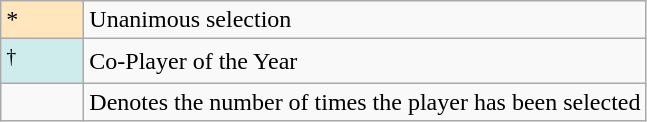<table class="wikitable">
<tr>
<td style="background-color:#FFE6BD; width:3em;">*</td>
<td>Unanimous selection</td>
</tr>
<tr>
<td style="background-color:#CFECEC; width:3em;"><sup>†</sup></td>
<td>Co-Player of the Year</td>
</tr>
<tr>
<td></td>
<td>Denotes the number of times the player has been selected</td>
</tr>
</table>
